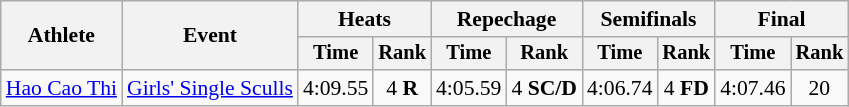<table class="wikitable" style="font-size:90%">
<tr>
<th rowspan="2">Athlete</th>
<th rowspan="2">Event</th>
<th colspan="2">Heats</th>
<th colspan="2">Repechage</th>
<th colspan="2">Semifinals</th>
<th colspan="2">Final</th>
</tr>
<tr style="font-size:95%">
<th>Time</th>
<th>Rank</th>
<th>Time</th>
<th>Rank</th>
<th>Time</th>
<th>Rank</th>
<th>Time</th>
<th>Rank</th>
</tr>
<tr align=center>
<td align=left><a href='#'>Hao Cao Thi</a></td>
<td align=left><a href='#'>Girls' Single Sculls</a></td>
<td>4:09.55</td>
<td>4 <strong>R</strong></td>
<td>4:05.59</td>
<td>4 <strong>SC/D</strong></td>
<td>4:06.74</td>
<td>4 <strong>FD</strong></td>
<td>4:07.46</td>
<td>20</td>
</tr>
</table>
